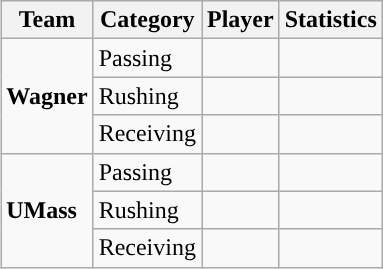<table class="wikitable" style="float: right;">
<tr>
<th>Team</th>
<th>Category</th>
<th>Player</th>
<th>Statistics</th>
</tr>
<tr>
<td rowspan=3><strong>Wagner</strong></td>
<td>Passing</td>
<td></td>
<td></td>
</tr>
<tr>
<td>Rushing</td>
<td></td>
<td></td>
</tr>
<tr>
<td>Receiving</td>
<td></td>
<td></td>
</tr>
<tr>
<td rowspan=3><strong>UMass</strong></td>
<td>Passing</td>
<td></td>
<td></td>
</tr>
<tr>
<td>Rushing</td>
<td></td>
<td></td>
</tr>
<tr>
<td>Receiving</td>
<td></td>
<td></td>
</tr>
</table>
